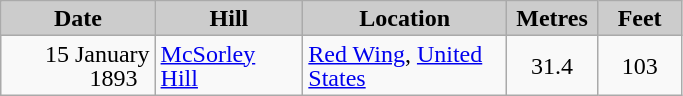<table class="wikitable sortable" style="text-align:left; line-height:16px; width:36%;">
<tr>
<th style="background-color: #ccc;" width="110">Date</th>
<th style="background-color: #ccc;" width="100">Hill</th>
<th style="background-color: #ccc;" width="150">Location</th>
<th style="background-color: #ccc;" width="55">Metres</th>
<th style="background-color: #ccc;" width="55">Feet</th>
</tr>
<tr>
<td align=right>15 January 1893  </td>
<td><a href='#'>McSorley Hill</a></td>
<td><a href='#'>Red Wing</a>, <a href='#'>United States</a></td>
<td align=center>31.4</td>
<td align=center>103</td>
</tr>
</table>
